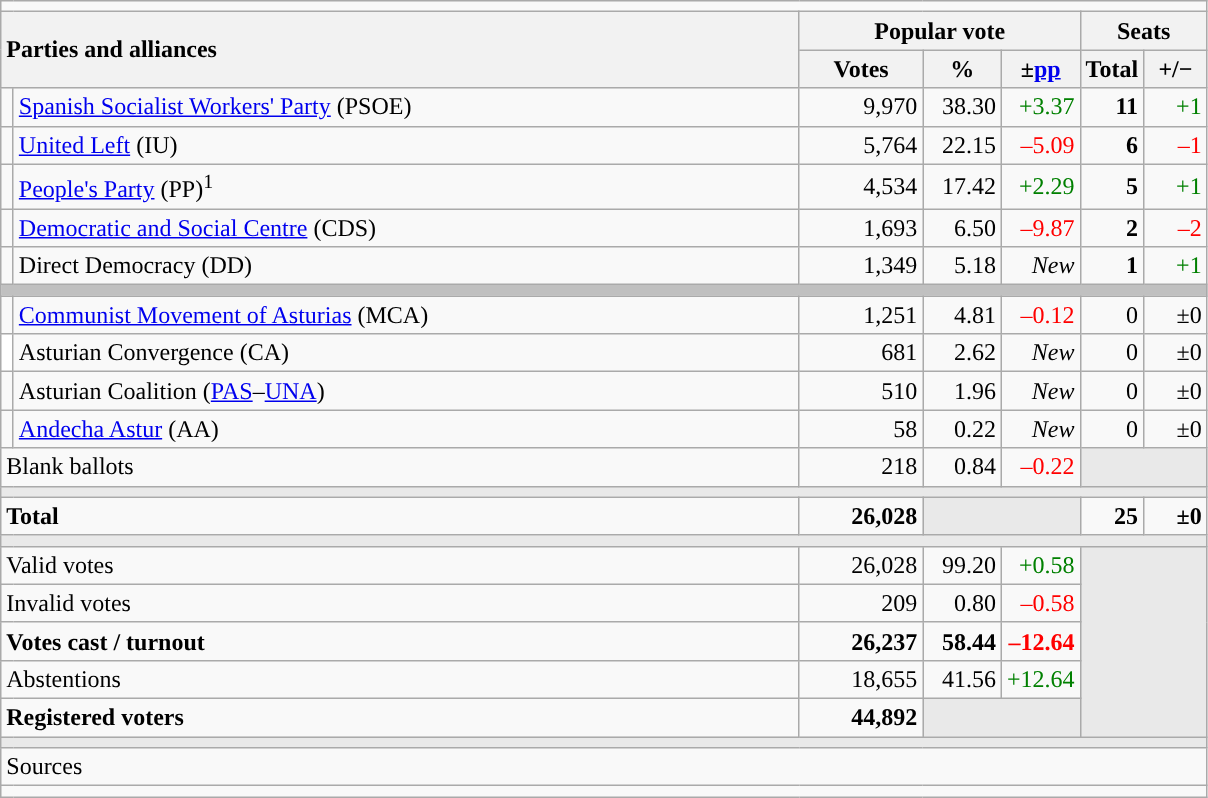<table class="wikitable" style="text-align:right;">
<tr>
<td colspan="7"></td>
</tr>
<tr>
<th style="text-align:left;" rowspan="2" colspan="2" width="525">Parties and alliances</th>
<th colspan="3">Popular vote</th>
<th colspan="2">Seats</th>
</tr>
<tr>
<th width="75">Votes</th>
<th width="45">%</th>
<th width="45">±<a href='#'>pp</a></th>
<th width="35">Total</th>
<th width="35">+/−</th>
</tr>
<tr>
<td width="1" style="color:inherit;background:"></td>
<td align="left"><a href='#'>Spanish Socialist Workers' Party</a> (PSOE)</td>
<td>9,970</td>
<td>38.30</td>
<td style="color:green;">+3.37</td>
<td><strong>11</strong></td>
<td style="color:green;">+1</td>
</tr>
<tr>
<td style="color:inherit;background:"></td>
<td align="left"><a href='#'>United Left</a> (IU)</td>
<td>5,764</td>
<td>22.15</td>
<td style="color:red;">–5.09</td>
<td><strong>6</strong></td>
<td style="color:red;">–1</td>
</tr>
<tr>
<td style="color:inherit;background:"></td>
<td align="left"><a href='#'>People's Party</a> (PP)<sup>1</sup></td>
<td>4,534</td>
<td>17.42</td>
<td style="color:green;">+2.29</td>
<td><strong>5</strong></td>
<td style="color:green;">+1</td>
</tr>
<tr>
<td style="color:inherit;background:"></td>
<td align="left"><a href='#'>Democratic and Social Centre</a> (CDS)</td>
<td>1,693</td>
<td>6.50</td>
<td style="color:red;">–9.87</td>
<td><strong>2</strong></td>
<td style="color:red;">–2</td>
</tr>
<tr>
<td style="color:inherit;background:"></td>
<td align="left">Direct Democracy (DD)</td>
<td>1,349</td>
<td>5.18</td>
<td><em>New</em></td>
<td><strong>1</strong></td>
<td style="color:green;">+1</td>
</tr>
<tr>
<td colspan="7" bgcolor="#C0C0C0"></td>
</tr>
<tr>
<td style="color:inherit;background:"></td>
<td align="left"><a href='#'>Communist Movement of Asturias</a> (MCA)</td>
<td>1,251</td>
<td>4.81</td>
<td style="color:red;">–0.12</td>
<td>0</td>
<td>±0</td>
</tr>
<tr>
<td bgcolor="white"></td>
<td align="left">Asturian Convergence (CA)</td>
<td>681</td>
<td>2.62</td>
<td><em>New</em></td>
<td>0</td>
<td>±0</td>
</tr>
<tr>
<td style="color:inherit;background:"></td>
<td align="left">Asturian Coalition (<a href='#'>PAS</a>–<a href='#'>UNA</a>)</td>
<td>510</td>
<td>1.96</td>
<td><em>New</em></td>
<td>0</td>
<td>±0</td>
</tr>
<tr>
<td style="color:inherit;background:"></td>
<td align="left"><a href='#'>Andecha Astur</a> (AA)</td>
<td>58</td>
<td>0.22</td>
<td><em>New</em></td>
<td>0</td>
<td>±0</td>
</tr>
<tr>
<td align="left" colspan="2">Blank ballots</td>
<td>218</td>
<td>0.84</td>
<td style="color:red;">–0.22</td>
<td bgcolor="#E9E9E9" colspan="2"></td>
</tr>
<tr>
<td colspan="7" bgcolor="#E9E9E9"></td>
</tr>
<tr style="font-weight:bold;">
<td align="left" colspan="2">Total</td>
<td>26,028</td>
<td bgcolor="#E9E9E9" colspan="2"></td>
<td>25</td>
<td>±0</td>
</tr>
<tr>
<td colspan="7" bgcolor="#E9E9E9"></td>
</tr>
<tr>
<td align="left" colspan="2">Valid votes</td>
<td>26,028</td>
<td>99.20</td>
<td style="color:green;">+0.58</td>
<td bgcolor="#E9E9E9" colspan="2" rowspan="5"></td>
</tr>
<tr>
<td align="left" colspan="2">Invalid votes</td>
<td>209</td>
<td>0.80</td>
<td style="color:red;">–0.58</td>
</tr>
<tr style="font-weight:bold;">
<td align="left" colspan="2">Votes cast / turnout</td>
<td>26,237</td>
<td>58.44</td>
<td style="color:red;">–12.64</td>
</tr>
<tr>
<td align="left" colspan="2">Abstentions</td>
<td>18,655</td>
<td>41.56</td>
<td style="color:green;">+12.64</td>
</tr>
<tr style="font-weight:bold;">
<td align="left" colspan="2">Registered voters</td>
<td>44,892</td>
<td bgcolor="#E9E9E9" colspan="2"></td>
</tr>
<tr>
<td colspan="7" bgcolor="#E9E9E9"></td>
</tr>
<tr>
<td align="left" colspan="7">Sources</td>
</tr>
<tr>
<td colspan="7" style="text-align:left; max-width:790px;"></td>
</tr>
</table>
